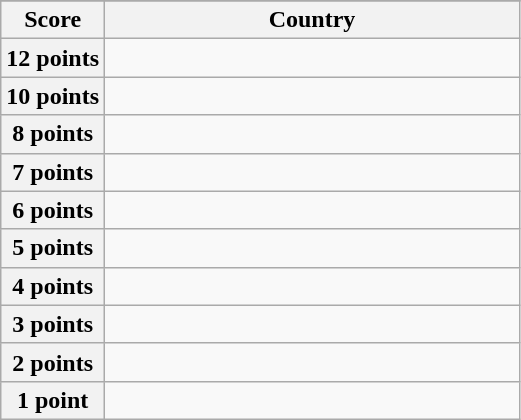<table class="wikitable">
<tr>
</tr>
<tr>
<th scope="col" width="20%">Score</th>
<th scope="col">Country</th>
</tr>
<tr>
<th scope="row">12 points</th>
<td></td>
</tr>
<tr>
<th scope="row">10 points</th>
<td></td>
</tr>
<tr>
<th scope="row">8 points</th>
<td></td>
</tr>
<tr>
<th scope="row">7 points</th>
<td></td>
</tr>
<tr>
<th scope="row">6 points</th>
<td></td>
</tr>
<tr>
<th scope="row">5 points</th>
<td></td>
</tr>
<tr>
<th scope="row">4 points</th>
<td></td>
</tr>
<tr>
<th scope="row">3 points</th>
<td></td>
</tr>
<tr>
<th scope="row">2 points</th>
<td></td>
</tr>
<tr>
<th scope="row">1 point</th>
<td></td>
</tr>
</table>
